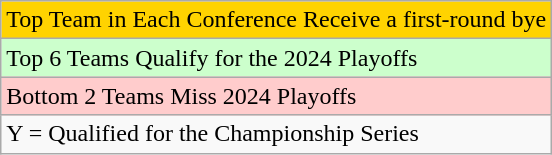<table class="wikitable">
<tr>
<td style="background-color:#ffd300;">Top Team in Each Conference Receive a first-round bye</td>
</tr>
<tr bgcolor="ccffcc">
<td>Top 6 Teams Qualify for the 2024 Playoffs</td>
</tr>
<tr bgcolor="ffcccc">
<td>Bottom 2 Teams Miss 2024 Playoffs</td>
</tr>
<tr>
<td>Y = Qualified for the Championship Series</td>
</tr>
</table>
